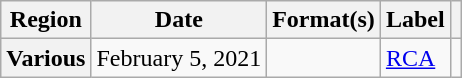<table class="wikitable plainrowheaders">
<tr>
<th scope="col">Region</th>
<th scope="col">Date</th>
<th scope="col">Format(s)</th>
<th scope="col">Label</th>
<th scope="col"></th>
</tr>
<tr>
<th scope="row">Various</th>
<td>February 5, 2021</td>
<td></td>
<td><a href='#'>RCA</a></td>
<td></td>
</tr>
</table>
